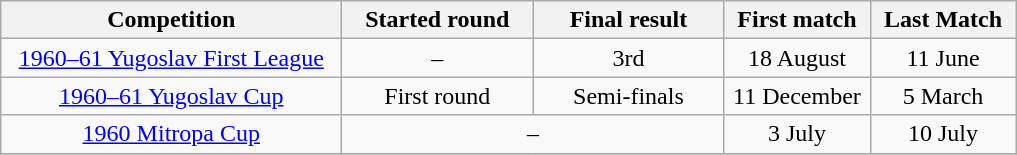<table class="wikitable" style="text-align: center;">
<tr>
<th width="220">Competition</th>
<th width="120">Started round</th>
<th width="120">Final result</th>
<th width="90">First match</th>
<th width="90">Last Match</th>
</tr>
<tr>
<td><a href='#'>1960–61 Yugoslav First League</a></td>
<td>–</td>
<td>3rd</td>
<td>18 August</td>
<td>11 June</td>
</tr>
<tr>
<td><a href='#'>1960–61 Yugoslav Cup</a></td>
<td>First round</td>
<td>Semi-finals</td>
<td>11 December</td>
<td>5 March</td>
</tr>
<tr>
<td><a href='#'>1960 Mitropa Cup</a></td>
<td colspan=2>–</td>
<td>3 July</td>
<td>10 July</td>
</tr>
<tr>
</tr>
</table>
